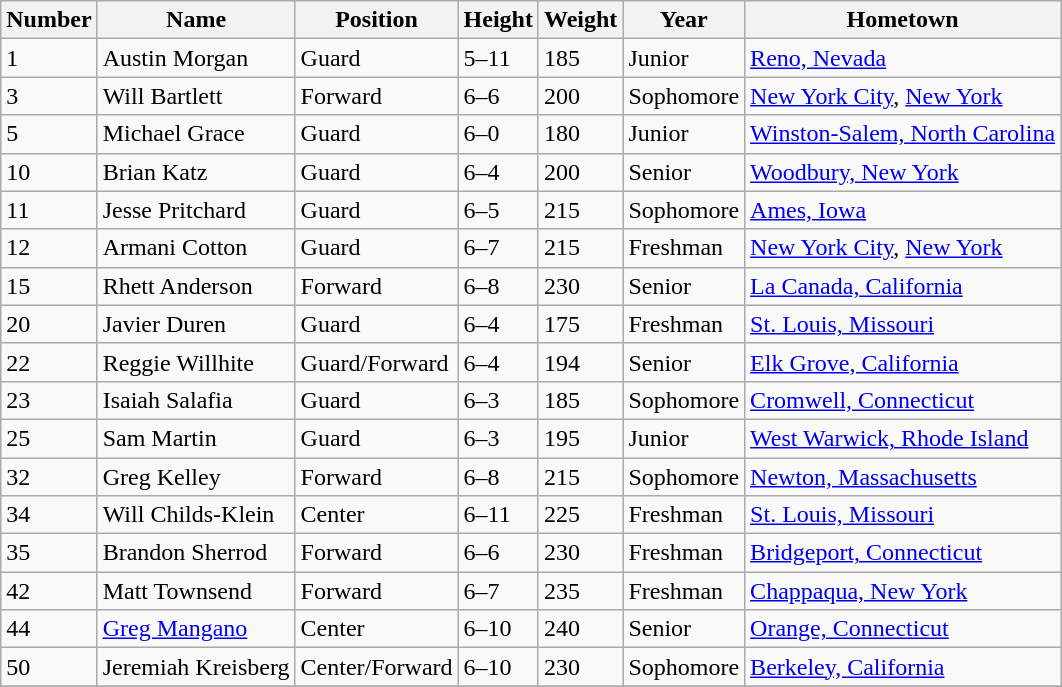<table class="wikitable">
<tr>
<th>Number</th>
<th>Name</th>
<th>Position</th>
<th>Height</th>
<th>Weight</th>
<th>Year</th>
<th>Hometown</th>
</tr>
<tr>
<td>1</td>
<td>Austin Morgan</td>
<td>Guard</td>
<td>5–11</td>
<td>185</td>
<td>Junior</td>
<td><a href='#'>Reno, Nevada</a></td>
</tr>
<tr>
<td>3</td>
<td>Will Bartlett</td>
<td>Forward</td>
<td>6–6</td>
<td>200</td>
<td>Sophomore</td>
<td><a href='#'>New York City</a>, <a href='#'>New York</a></td>
</tr>
<tr>
<td>5</td>
<td>Michael Grace</td>
<td>Guard</td>
<td>6–0</td>
<td>180</td>
<td>Junior</td>
<td><a href='#'>Winston-Salem, North Carolina</a></td>
</tr>
<tr>
<td>10</td>
<td>Brian Katz</td>
<td>Guard</td>
<td>6–4</td>
<td>200</td>
<td>Senior</td>
<td><a href='#'>Woodbury, New York</a></td>
</tr>
<tr>
<td>11</td>
<td>Jesse Pritchard</td>
<td>Guard</td>
<td>6–5</td>
<td>215</td>
<td>Sophomore</td>
<td><a href='#'>Ames, Iowa</a></td>
</tr>
<tr>
<td>12</td>
<td>Armani Cotton</td>
<td>Guard</td>
<td>6–7</td>
<td>215</td>
<td>Freshman</td>
<td><a href='#'>New York City</a>, <a href='#'>New York</a></td>
</tr>
<tr>
<td>15</td>
<td>Rhett Anderson</td>
<td>Forward</td>
<td>6–8</td>
<td>230</td>
<td>Senior</td>
<td><a href='#'>La Canada, California</a></td>
</tr>
<tr>
<td>20</td>
<td>Javier Duren</td>
<td>Guard</td>
<td>6–4</td>
<td>175</td>
<td>Freshman</td>
<td><a href='#'>St. Louis, Missouri</a></td>
</tr>
<tr>
<td>22</td>
<td>Reggie Willhite</td>
<td>Guard/Forward</td>
<td>6–4</td>
<td>194</td>
<td>Senior</td>
<td><a href='#'>Elk Grove, California</a></td>
</tr>
<tr>
<td>23</td>
<td>Isaiah Salafia</td>
<td>Guard</td>
<td>6–3</td>
<td>185</td>
<td>Sophomore</td>
<td><a href='#'>Cromwell, Connecticut</a></td>
</tr>
<tr>
<td>25</td>
<td>Sam Martin</td>
<td>Guard</td>
<td>6–3</td>
<td>195</td>
<td>Junior</td>
<td><a href='#'>West Warwick, Rhode Island</a></td>
</tr>
<tr>
<td>32</td>
<td>Greg Kelley</td>
<td>Forward</td>
<td>6–8</td>
<td>215</td>
<td>Sophomore</td>
<td><a href='#'>Newton, Massachusetts</a></td>
</tr>
<tr>
<td>34</td>
<td>Will Childs-Klein</td>
<td>Center</td>
<td>6–11</td>
<td>225</td>
<td>Freshman</td>
<td><a href='#'>St. Louis, Missouri</a></td>
</tr>
<tr>
<td>35</td>
<td>Brandon Sherrod</td>
<td>Forward</td>
<td>6–6</td>
<td>230</td>
<td>Freshman</td>
<td><a href='#'>Bridgeport, Connecticut</a></td>
</tr>
<tr>
<td>42</td>
<td>Matt Townsend</td>
<td>Forward</td>
<td>6–7</td>
<td>235</td>
<td>Freshman</td>
<td><a href='#'>Chappaqua, New York</a></td>
</tr>
<tr>
<td>44</td>
<td><a href='#'>Greg Mangano</a></td>
<td>Center</td>
<td>6–10</td>
<td>240</td>
<td>Senior</td>
<td><a href='#'>Orange, Connecticut</a></td>
</tr>
<tr>
<td>50</td>
<td>Jeremiah Kreisberg</td>
<td>Center/Forward</td>
<td>6–10</td>
<td>230</td>
<td>Sophomore</td>
<td><a href='#'>Berkeley, California</a></td>
</tr>
<tr>
</tr>
</table>
